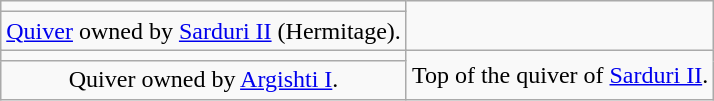<table Class = "wikitable" style = "text-align: center">
<tr>
<td></td>
<td Rowspan = 3></td>
</tr>
<tr>
<td><a href='#'>Quiver</a> owned by <a href='#'>Sarduri II</a> (Hermitage).</td>
</tr>
<tr>
<td Rowspan = 2></td>
</tr>
<tr>
<td Rowspan="2">Top of the quiver of <a href='#'>Sarduri II</a>.</td>
</tr>
<tr>
<td>Quiver owned by <a href='#'>Argishti I</a>.</td>
</tr>
</table>
